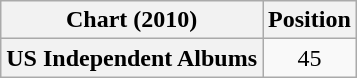<table class="wikitable plainrowheaders" style="text-align:center">
<tr>
<th scope="col">Chart (2010)</th>
<th scope="col">Position</th>
</tr>
<tr>
<th scope="row">US Independent Albums</th>
<td>45</td>
</tr>
</table>
